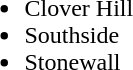<table border="0">
<tr>
<td valign="top"><br><ul><li>Clover Hill</li><li>Southside</li><li>Stonewall</li></ul></td>
</tr>
</table>
